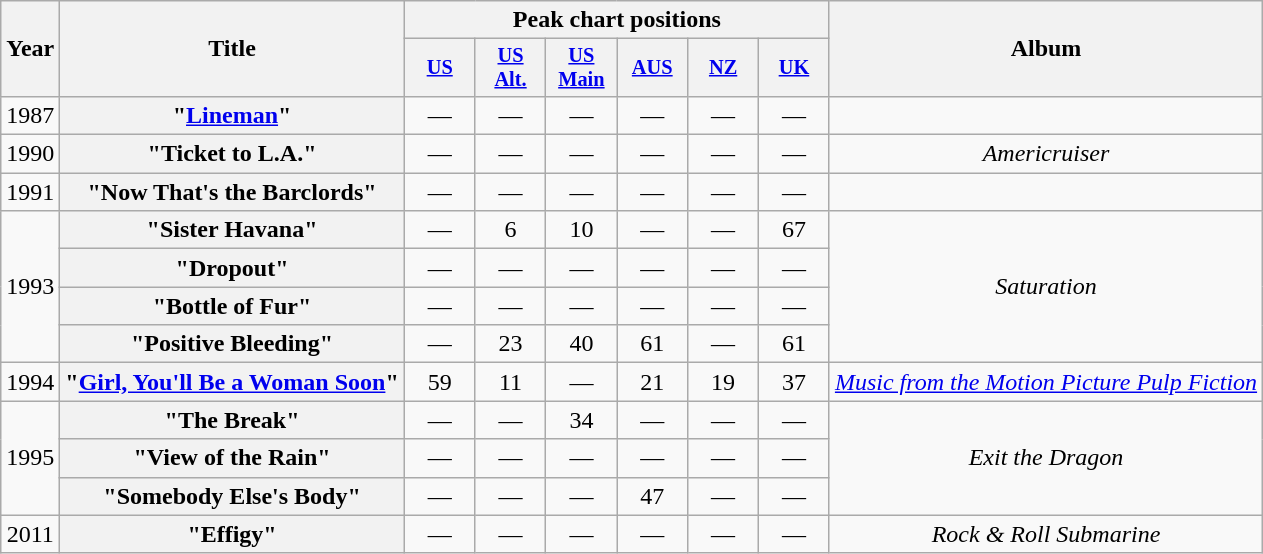<table class="wikitable plainrowheaders" style="text-align:center">
<tr>
<th rowspan="2">Year</th>
<th rowspan="2">Title</th>
<th colspan="6">Peak chart positions</th>
<th rowspan="2">Album</th>
</tr>
<tr>
<th style="width:3em;font-size:85%"><a href='#'>US</a><br></th>
<th style="width:3em;font-size:85%"><a href='#'>US<br>Alt.</a><br></th>
<th style="width:3em;font-size:85%"><a href='#'>US<br>Main</a><br></th>
<th style="width:3em;font-size:85%"><a href='#'>AUS</a><br></th>
<th style="width:3em;font-size:85%"><a href='#'>NZ</a><br></th>
<th style="width:3em;font-size:85%"><a href='#'>UK</a><br></th>
</tr>
<tr>
<td>1987</td>
<th scope="row">"<a href='#'>Lineman</a>"</th>
<td>—</td>
<td>—</td>
<td>—</td>
<td>—</td>
<td>—</td>
<td>—</td>
<td></td>
</tr>
<tr>
<td>1990</td>
<th scope="row">"Ticket to L.A."</th>
<td>—</td>
<td>—</td>
<td>—</td>
<td>—</td>
<td>—</td>
<td>—</td>
<td><em>Americruiser</em></td>
</tr>
<tr>
<td>1991</td>
<th scope="row">"Now That's the Barclords"</th>
<td>—</td>
<td>—</td>
<td>—</td>
<td>—</td>
<td>—</td>
<td>—</td>
<td></td>
</tr>
<tr>
<td rowspan="4">1993</td>
<th scope="row">"Sister Havana"</th>
<td>—</td>
<td>6</td>
<td>10</td>
<td>—</td>
<td>—</td>
<td>67</td>
<td rowspan="4"><em>Saturation</em></td>
</tr>
<tr>
<th scope="row">"Dropout"</th>
<td>—</td>
<td>—</td>
<td>—</td>
<td>—</td>
<td>—</td>
<td>—</td>
</tr>
<tr>
<th scope="row">"Bottle of Fur"</th>
<td>—</td>
<td>—</td>
<td>—</td>
<td>—</td>
<td>—</td>
<td>—</td>
</tr>
<tr>
<th scope="row">"Positive Bleeding"</th>
<td>—</td>
<td>23</td>
<td>40</td>
<td>61</td>
<td>—</td>
<td>61</td>
</tr>
<tr>
<td>1994</td>
<th scope="row">"<a href='#'>Girl, You'll Be a Woman Soon</a>"</th>
<td>59</td>
<td>11</td>
<td>—</td>
<td>21</td>
<td>19</td>
<td>37</td>
<td><em><a href='#'>Music from the Motion Picture Pulp Fiction</a></em></td>
</tr>
<tr>
<td rowspan="3">1995</td>
<th scope="row">"The Break"</th>
<td>—</td>
<td>—</td>
<td>34</td>
<td>—</td>
<td>—</td>
<td>—</td>
<td rowspan="3"><em>Exit the Dragon</em></td>
</tr>
<tr>
<th scope="row">"View of the Rain"</th>
<td>—</td>
<td>—</td>
<td>—</td>
<td>—</td>
<td>—</td>
<td>—</td>
</tr>
<tr>
<th scope="row">"Somebody Else's Body"</th>
<td>—</td>
<td>—</td>
<td>—</td>
<td>47</td>
<td>—</td>
<td>—</td>
</tr>
<tr>
<td>2011</td>
<th scope="row">"Effigy"</th>
<td>—</td>
<td>—</td>
<td>—</td>
<td>—</td>
<td>—</td>
<td>—</td>
<td><em>Rock & Roll Submarine</em></td>
</tr>
</table>
